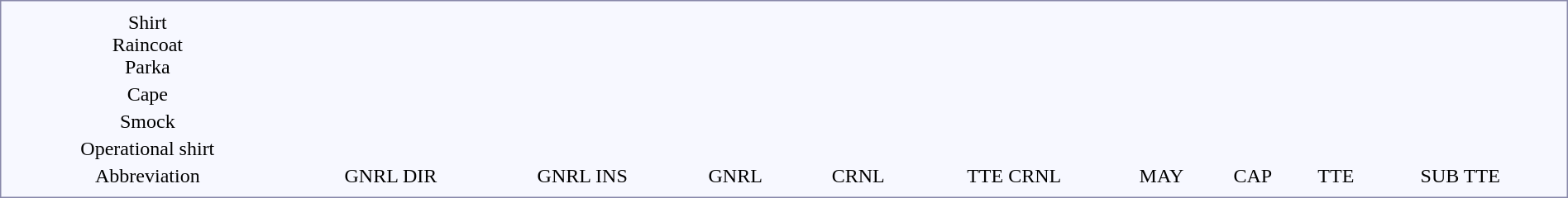<table style="border:1px solid #8888aa; background-color:#f7f8ff; padding:5px; font-size:100%; margin: 0px 12px 12px 0px;width:100%">
<tr align=center>
<td>Shirt<br>Raincoat<br>Parka</td>
<td colspan=2 rowspan=5></td>
<td colspan=2></td>
<td colspan=2></td>
<td colspan=2></td>
<td colspan=2 rowspan=5></td>
<td colspan=2></td>
<td colspan=2></td>
<td colspan=2></td>
<td colspan=2></td>
<td colspan=2></td>
<td colspan=2></td>
<td colspan=2 rowspan=5></td>
<td colspan=12></td>
</tr>
<tr align=center>
<td>Cape</td>
<td colspan=2></td>
<td colspan=2></td>
<td colspan=2></td>
<td colspan=2></td>
<td colspan=2></td>
<td colspan=2></td>
<td colspan=2></td>
<td colspan=2></td>
<td colspan=2></td>
<td colspan=12></td>
</tr>
<tr align=center>
<td>Smock</td>
<td colspan=2></td>
<td colspan=2></td>
<td colspan=2></td>
<td colspan=2></td>
<td colspan=2></td>
<td colspan=2></td>
<td colspan=2></td>
<td colspan=2></td>
<td colspan=2></td>
<td colspan=12></td>
</tr>
<tr align=center>
<td>Operational shirt</td>
<td colspan=2></td>
<td colspan=2></td>
<td colspan=2></td>
<td colspan=2></td>
<td colspan=2></td>
<td colspan=2></td>
<td colspan=2></td>
<td colspan=2></td>
<td colspan=2></td>
<td colspan=12></td>
</tr>
<tr align="center">
<td>Abbreviation</td>
<td colspan=2>GNRL DIR</td>
<td colspan=2>GNRL INS</td>
<td colspan=2>GNRL</td>
<td colspan=2>CRNL</td>
<td colspan=2>TTE CRNL</td>
<td colspan=2>MAY</td>
<td colspan=2>CAP</td>
<td colspan=2>TTE</td>
<td colspan=2>SUB TTE</td>
<td colspan=12></td>
</tr>
</table>
